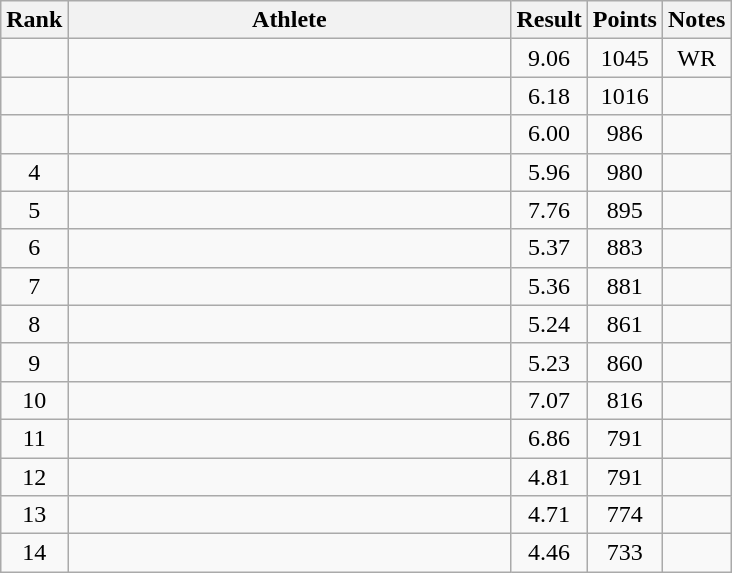<table class="wikitable" style="text-align:center">
<tr>
<th>Rank</th>
<th Style="width:18em">Athlete</th>
<th>Result</th>
<th>Points</th>
<th>Notes</th>
</tr>
<tr>
<td></td>
<td style="text-align:left"></td>
<td>9.06</td>
<td>1045</td>
<td>WR</td>
</tr>
<tr>
<td></td>
<td style="text-align:left"></td>
<td>6.18</td>
<td>1016</td>
<td></td>
</tr>
<tr>
<td></td>
<td style="text-align:left"></td>
<td>6.00</td>
<td>986</td>
<td></td>
</tr>
<tr>
<td>4</td>
<td style="text-align:left"></td>
<td>5.96</td>
<td>980</td>
<td></td>
</tr>
<tr>
<td>5</td>
<td style="text-align:left"></td>
<td>7.76</td>
<td>895</td>
<td></td>
</tr>
<tr>
<td>6</td>
<td style="text-align:left"></td>
<td>5.37</td>
<td>883</td>
<td></td>
</tr>
<tr>
<td>7</td>
<td style="text-align:left"></td>
<td>5.36</td>
<td>881</td>
<td></td>
</tr>
<tr>
<td>8</td>
<td style="text-align:left"></td>
<td>5.24</td>
<td>861</td>
<td></td>
</tr>
<tr>
<td>9</td>
<td style="text-align:left"></td>
<td>5.23</td>
<td>860</td>
<td></td>
</tr>
<tr>
<td>10</td>
<td style="text-align:left"></td>
<td>7.07</td>
<td>816</td>
<td></td>
</tr>
<tr>
<td>11</td>
<td style="text-align:left"></td>
<td>6.86</td>
<td>791</td>
<td></td>
</tr>
<tr>
<td>12</td>
<td style="text-align:left"></td>
<td>4.81</td>
<td>791</td>
<td></td>
</tr>
<tr>
<td>13</td>
<td style="text-align:left"></td>
<td>4.71</td>
<td>774</td>
<td></td>
</tr>
<tr>
<td>14</td>
<td style="text-align:left"></td>
<td>4.46</td>
<td>733</td>
<td></td>
</tr>
</table>
